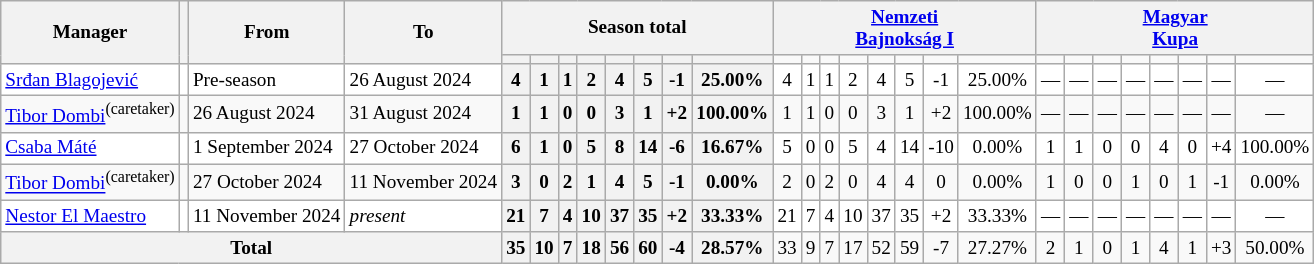<table class="wikitable" style="text-align:center; font-size:80%;">
<tr>
<th rowspan="2">Manager</th>
<th rowspan="2"></th>
<th rowspan="2">From</th>
<th rowspan="2">To</th>
<th colspan="8">Season total</th>
<th colspan="8"><a href='#'>Nemzeti<br>Bajnokság I</a></th>
<th colspan="8"><a href='#'>Magyar<br>Kupa</a></th>
</tr>
<tr>
<th></th>
<th></th>
<th></th>
<th></th>
<th></th>
<th></th>
<th></th>
<th></th>
<td></td>
<td></td>
<td></td>
<td></td>
<td></td>
<td></td>
<td></td>
<td></td>
<td></td>
<td></td>
<td></td>
<td></td>
<td></td>
<td></td>
<td></td>
<td></td>
</tr>
<tr bgcolor="white">
<td align="left"><a href='#'>Srđan Blagojević</a></td>
<td></td>
<td align=left>Pre-season</td>
<td align=left>26 August 2024</td>
<th>4</th>
<th>1</th>
<th>1</th>
<th>2</th>
<th>4</th>
<th>5</th>
<th>-1</th>
<th>25.00%</th>
<td>4</td>
<td>1</td>
<td>1</td>
<td>2</td>
<td>4</td>
<td>5</td>
<td>-1</td>
<td>25.00%</td>
<td>—</td>
<td>—</td>
<td>—</td>
<td>—</td>
<td>—</td>
<td>—</td>
<td>—</td>
<td>—</td>
</tr>
<tr>
<td align="left"><a href='#'>Tibor Dombi</a><sup>(caretaker)</sup></td>
<td></td>
<td align=left>26 August 2024</td>
<td align=left>31 August 2024</td>
<th>1</th>
<th>1</th>
<th>0</th>
<th>0</th>
<th>3</th>
<th>1</th>
<th>+2</th>
<th>100.00%</th>
<td>1</td>
<td>1</td>
<td>0</td>
<td>0</td>
<td>3</td>
<td>1</td>
<td>+2</td>
<td>100.00%</td>
<td>—</td>
<td>—</td>
<td>—</td>
<td>—</td>
<td>—</td>
<td>—</td>
<td>—</td>
<td>—</td>
</tr>
<tr bgcolor="white">
<td align="left"><a href='#'>Csaba Máté</a></td>
<td></td>
<td align=left>1 September 2024</td>
<td align=left>27 October 2024</td>
<th>6</th>
<th>1</th>
<th>0</th>
<th>5</th>
<th>8</th>
<th>14</th>
<th>-6</th>
<th>16.67%</th>
<td>5</td>
<td>0</td>
<td>0</td>
<td>5</td>
<td>4</td>
<td>14</td>
<td>-10</td>
<td>0.00%</td>
<td>1</td>
<td>1</td>
<td>0</td>
<td>0</td>
<td>4</td>
<td>0</td>
<td>+4</td>
<td>100.00%</td>
</tr>
<tr>
<td align="left"><a href='#'>Tibor Dombi</a><sup>(caretaker)</sup></td>
<td></td>
<td align=left>27 October 2024</td>
<td align=left>11 November 2024</td>
<th>3</th>
<th>0</th>
<th>2</th>
<th>1</th>
<th>4</th>
<th>5</th>
<th>-1</th>
<th>0.00%</th>
<td>2</td>
<td>0</td>
<td>2</td>
<td>0</td>
<td>4</td>
<td>4</td>
<td>0</td>
<td>0.00%</td>
<td>1</td>
<td>0</td>
<td>0</td>
<td>1</td>
<td>0</td>
<td>1</td>
<td>-1</td>
<td>0.00%</td>
</tr>
<tr bgcolor="white">
<td align="left"><a href='#'>Nestor El Maestro</a></td>
<td> </td>
<td align=left>11 November 2024</td>
<td align=left><em>present</em></td>
<th>21</th>
<th>7</th>
<th>4</th>
<th>10</th>
<th>37</th>
<th>35</th>
<th>+2</th>
<th>33.33%</th>
<td>21</td>
<td>7</td>
<td>4</td>
<td>10</td>
<td>37</td>
<td>35</td>
<td>+2</td>
<td>33.33%</td>
<td>—</td>
<td>—</td>
<td>—</td>
<td>—</td>
<td>—</td>
<td>—</td>
<td>—</td>
<td>—</td>
</tr>
<tr>
<th colspan=4>Total</th>
<th>35</th>
<th>10</th>
<th>7</th>
<th>18</th>
<th>56</th>
<th>60</th>
<th>-4</th>
<th>28.57%</th>
<td>33</td>
<td>9</td>
<td>7</td>
<td>17</td>
<td>52</td>
<td>59</td>
<td>-7</td>
<td>27.27%</td>
<td>2</td>
<td>1</td>
<td>0</td>
<td>1</td>
<td>4</td>
<td>1</td>
<td>+3</td>
<td>50.00%</td>
</tr>
</table>
